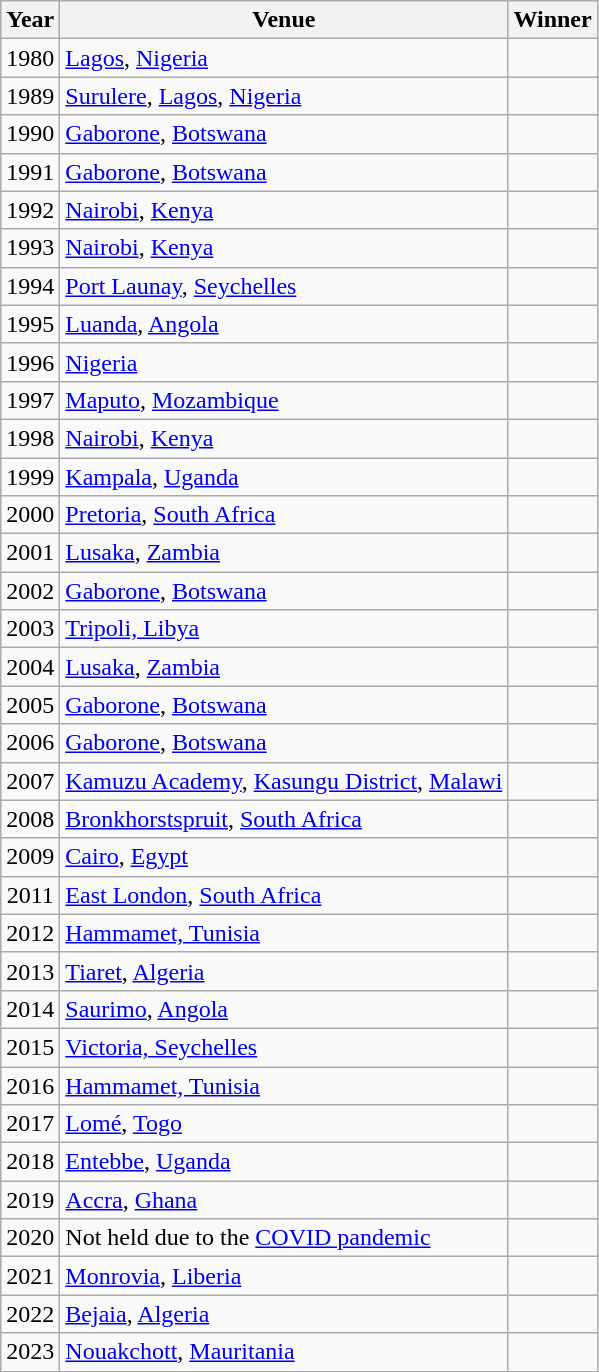<table class="wikitable">
<tr>
<th>Year</th>
<th>Venue</th>
<th>Winner</th>
</tr>
<tr>
<td align=center>1980</td>
<td><a href='#'>Lagos</a>, <a href='#'>Nigeria</a></td>
<td></td>
</tr>
<tr>
<td align=center>1989</td>
<td><a href='#'>Surulere</a>, <a href='#'>Lagos</a>, <a href='#'>Nigeria</a></td>
<td></td>
</tr>
<tr>
<td align=center>1990</td>
<td><a href='#'>Gaborone</a>, <a href='#'>Botswana</a></td>
<td></td>
</tr>
<tr>
<td align=center>1991</td>
<td><a href='#'>Gaborone</a>, <a href='#'>Botswana</a></td>
<td></td>
</tr>
<tr>
<td align=center>1992</td>
<td><a href='#'>Nairobi</a>, <a href='#'>Kenya</a></td>
<td></td>
</tr>
<tr>
<td align=center>1993</td>
<td><a href='#'>Nairobi</a>, <a href='#'>Kenya</a></td>
<td></td>
</tr>
<tr>
<td align=center>1994</td>
<td><a href='#'>Port Launay</a>, <a href='#'>Seychelles</a></td>
<td></td>
</tr>
<tr>
<td align=center>1995</td>
<td><a href='#'>Luanda</a>, <a href='#'>Angola</a></td>
<td></td>
</tr>
<tr>
<td align=center>1996</td>
<td><a href='#'>Nigeria</a></td>
<td></td>
</tr>
<tr>
<td align=center>1997</td>
<td><a href='#'>Maputo</a>, <a href='#'>Mozambique</a></td>
<td></td>
</tr>
<tr>
<td align=center>1998</td>
<td><a href='#'>Nairobi</a>, <a href='#'>Kenya</a></td>
<td></td>
</tr>
<tr>
<td align=center>1999</td>
<td><a href='#'>Kampala</a>, <a href='#'>Uganda</a></td>
<td></td>
</tr>
<tr>
<td align=center>2000</td>
<td><a href='#'>Pretoria</a>, <a href='#'>South Africa</a></td>
<td></td>
</tr>
<tr>
<td align=center>2001</td>
<td><a href='#'>Lusaka</a>, <a href='#'>Zambia</a></td>
<td></td>
</tr>
<tr>
<td align=center>2002</td>
<td><a href='#'>Gaborone</a>, <a href='#'>Botswana</a></td>
<td></td>
</tr>
<tr>
<td align=center>2003</td>
<td><a href='#'>Tripoli, Libya</a></td>
<td></td>
</tr>
<tr>
<td align=center>2004</td>
<td><a href='#'>Lusaka</a>, <a href='#'>Zambia</a></td>
<td></td>
</tr>
<tr>
<td align=center>2005</td>
<td><a href='#'>Gaborone</a>, <a href='#'>Botswana</a></td>
<td></td>
</tr>
<tr>
<td align=center>2006</td>
<td><a href='#'>Gaborone</a>, <a href='#'>Botswana</a></td>
<td></td>
</tr>
<tr>
<td align=center>2007</td>
<td><a href='#'>Kamuzu Academy</a>, <a href='#'>Kasungu District</a>, <a href='#'>Malawi</a></td>
<td></td>
</tr>
<tr>
<td align=center>2008</td>
<td><a href='#'>Bronkhorstspruit</a>, <a href='#'>South Africa</a></td>
<td></td>
</tr>
<tr>
<td align=center>2009</td>
<td><a href='#'>Cairo</a>, <a href='#'>Egypt</a></td>
<td></td>
</tr>
<tr>
<td align=center>2011</td>
<td><a href='#'>East London</a>, <a href='#'>South Africa</a></td>
<td></td>
</tr>
<tr>
<td align=center>2012</td>
<td><a href='#'>Hammamet, Tunisia</a></td>
<td></td>
</tr>
<tr>
<td align=center>2013</td>
<td><a href='#'>Tiaret</a>, <a href='#'>Algeria</a></td>
<td></td>
</tr>
<tr>
<td align=center>2014</td>
<td><a href='#'>Saurimo</a>, <a href='#'>Angola</a></td>
<td></td>
</tr>
<tr>
<td align=center>2015</td>
<td><a href='#'>Victoria, Seychelles</a></td>
<td></td>
</tr>
<tr>
<td align=center>2016</td>
<td><a href='#'>Hammamet, Tunisia</a></td>
<td></td>
</tr>
<tr>
<td align=center>2017</td>
<td><a href='#'>Lomé</a>, <a href='#'>Togo</a></td>
<td></td>
</tr>
<tr>
<td align=center>2018</td>
<td><a href='#'>Entebbe</a>, <a href='#'>Uganda</a></td>
<td></td>
</tr>
<tr>
<td align=center>2019</td>
<td><a href='#'>Accra</a>, <a href='#'>Ghana</a></td>
<td></td>
</tr>
<tr>
<td align=center>2020</td>
<td>Not held due to the <a href='#'>COVID pandemic</a></td>
<td></td>
</tr>
<tr>
<td align=center>2021</td>
<td><a href='#'>Monrovia</a>, <a href='#'>Liberia</a></td>
<td></td>
</tr>
<tr>
<td align=center>2022</td>
<td><a href='#'>Bejaia</a>, <a href='#'>Algeria</a></td>
<td></td>
</tr>
<tr>
<td align=center>2023</td>
<td><a href='#'>Nouakchott</a>, <a href='#'>Mauritania</a></td>
<td> </td>
</tr>
</table>
